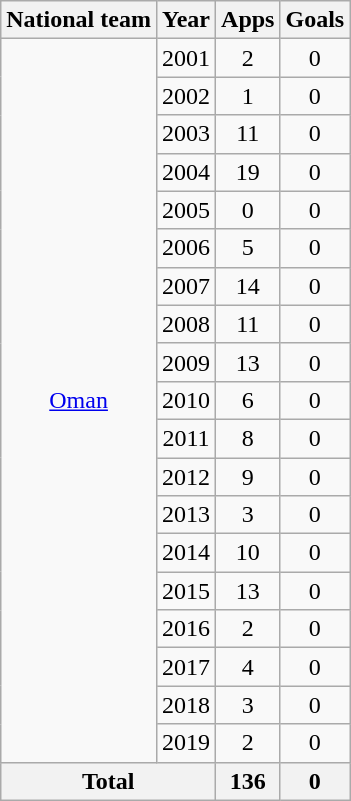<table class="wikitable" style="text-align:center">
<tr>
<th>National team</th>
<th>Year</th>
<th>Apps</th>
<th>Goals</th>
</tr>
<tr>
<td rowspan="19"><a href='#'>Oman</a></td>
<td>2001</td>
<td>2</td>
<td>0</td>
</tr>
<tr>
<td>2002</td>
<td>1</td>
<td>0</td>
</tr>
<tr>
<td>2003</td>
<td>11</td>
<td>0</td>
</tr>
<tr>
<td>2004</td>
<td>19</td>
<td>0</td>
</tr>
<tr>
<td>2005</td>
<td>0</td>
<td>0</td>
</tr>
<tr>
<td>2006</td>
<td>5</td>
<td>0</td>
</tr>
<tr>
<td>2007</td>
<td>14</td>
<td>0</td>
</tr>
<tr>
<td>2008</td>
<td>11</td>
<td>0</td>
</tr>
<tr>
<td>2009</td>
<td>13</td>
<td>0</td>
</tr>
<tr>
<td>2010</td>
<td>6</td>
<td>0</td>
</tr>
<tr>
<td>2011</td>
<td>8</td>
<td>0</td>
</tr>
<tr>
<td>2012</td>
<td>9</td>
<td>0</td>
</tr>
<tr>
<td>2013</td>
<td>3</td>
<td>0</td>
</tr>
<tr>
<td>2014</td>
<td>10</td>
<td>0</td>
</tr>
<tr>
<td>2015</td>
<td>13</td>
<td>0</td>
</tr>
<tr>
<td>2016</td>
<td>2</td>
<td>0</td>
</tr>
<tr>
<td>2017</td>
<td>4</td>
<td>0</td>
</tr>
<tr>
<td>2018</td>
<td>3</td>
<td>0</td>
</tr>
<tr>
<td>2019</td>
<td>2</td>
<td>0</td>
</tr>
<tr>
<th colspan="2">Total</th>
<th>136</th>
<th>0</th>
</tr>
</table>
